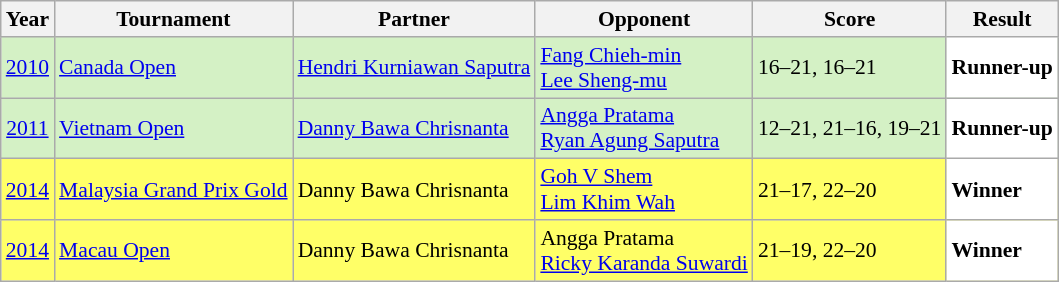<table class="sortable wikitable" style="font-size: 90%;">
<tr>
<th>Year</th>
<th>Tournament</th>
<th>Partner</th>
<th>Opponent</th>
<th>Score</th>
<th>Result</th>
</tr>
<tr style="background:#D4F1C5">
<td align="center"><a href='#'>2010</a></td>
<td align="left"><a href='#'>Canada Open</a></td>
<td align="left"> <a href='#'>Hendri Kurniawan Saputra</a></td>
<td align="left"> <a href='#'>Fang Chieh-min</a><br> <a href='#'>Lee Sheng-mu</a></td>
<td align="left">16–21, 16–21</td>
<td style="text-align:left; background:white"> <strong>Runner-up</strong></td>
</tr>
<tr style="background:#D4F1C5">
<td align="center"><a href='#'>2011</a></td>
<td align="left"><a href='#'>Vietnam Open</a></td>
<td align="left"> <a href='#'>Danny Bawa Chrisnanta</a></td>
<td align="left"> <a href='#'>Angga Pratama</a><br> <a href='#'>Ryan Agung Saputra</a></td>
<td align="left">12–21, 21–16, 19–21</td>
<td style="text-align:left; background:white"> <strong>Runner-up</strong></td>
</tr>
<tr style="background:#FFFF67">
<td align="center"><a href='#'>2014</a></td>
<td align="left"><a href='#'>Malaysia Grand Prix Gold</a></td>
<td align="left"> Danny Bawa Chrisnanta</td>
<td align="left"> <a href='#'>Goh V Shem</a><br> <a href='#'>Lim Khim Wah</a></td>
<td align="left">21–17, 22–20</td>
<td style="text-align:left; background:white"> <strong>Winner</strong></td>
</tr>
<tr style="background:#FFFF67">
<td align="center"><a href='#'>2014</a></td>
<td align="left"><a href='#'>Macau Open</a></td>
<td align="left"> Danny Bawa Chrisnanta</td>
<td align="left"> Angga Pratama<br> <a href='#'>Ricky Karanda Suwardi</a></td>
<td align="left">21–19, 22–20</td>
<td style="text-align:left; background:white"> <strong>Winner</strong></td>
</tr>
</table>
